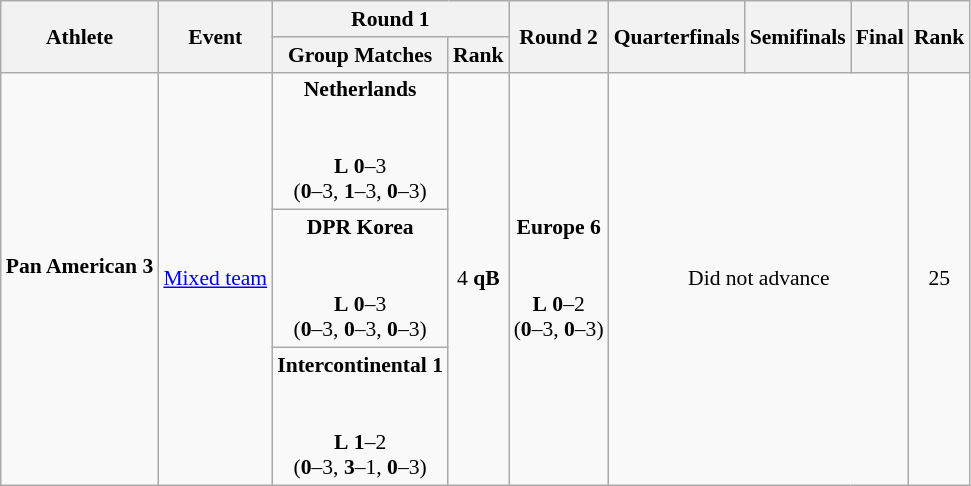<table class="wikitable" border="1" style="font-size:90%">
<tr>
<th rowspan=2>Athlete</th>
<th rowspan=2>Event</th>
<th colspan=2>Round 1</th>
<th rowspan=2>Round 2</th>
<th rowspan=2>Quarterfinals</th>
<th rowspan=2>Semifinals</th>
<th rowspan=2>Final</th>
<th rowspan=2>Rank</th>
</tr>
<tr>
<th>Group Matches</th>
<th>Rank</th>
</tr>
<tr>
<td rowspan=3><strong>Pan American 3</strong><br><br></td>
<td rowspan=3><a href='#'>Mixed team</a></td>
<td align=center><strong>Netherlands</strong><br><br><br> <strong>L</strong> <strong>0</strong>–3 <br> (<strong>0</strong>–3, <strong>1</strong>–3, <strong>0</strong>–3)</td>
<td rowspan=3 align=center>4 <strong>qB</strong></td>
<td align=center rowspan=3><strong>Europe 6</strong><br><br><br> <strong>L</strong> <strong>0</strong>–2 <br> (<strong>0</strong>–3, <strong>0</strong>–3)</td>
<td rowspan=3 colspan=3 align=center>Did not advance</td>
<td rowspan=3 align=center>25</td>
</tr>
<tr>
<td align=center><strong>DPR Korea</strong><br><br><br> <strong>L</strong> <strong>0</strong>–3 <br> (<strong>0</strong>–3, <strong>0</strong>–3, <strong>0</strong>–3)</td>
</tr>
<tr>
<td align=center><strong>Intercontinental 1</strong><br><br><br> <strong>L</strong> <strong>1</strong>–2 <br> (<strong>0</strong>–3, <strong>3</strong>–1, <strong>0</strong>–3)</td>
</tr>
</table>
